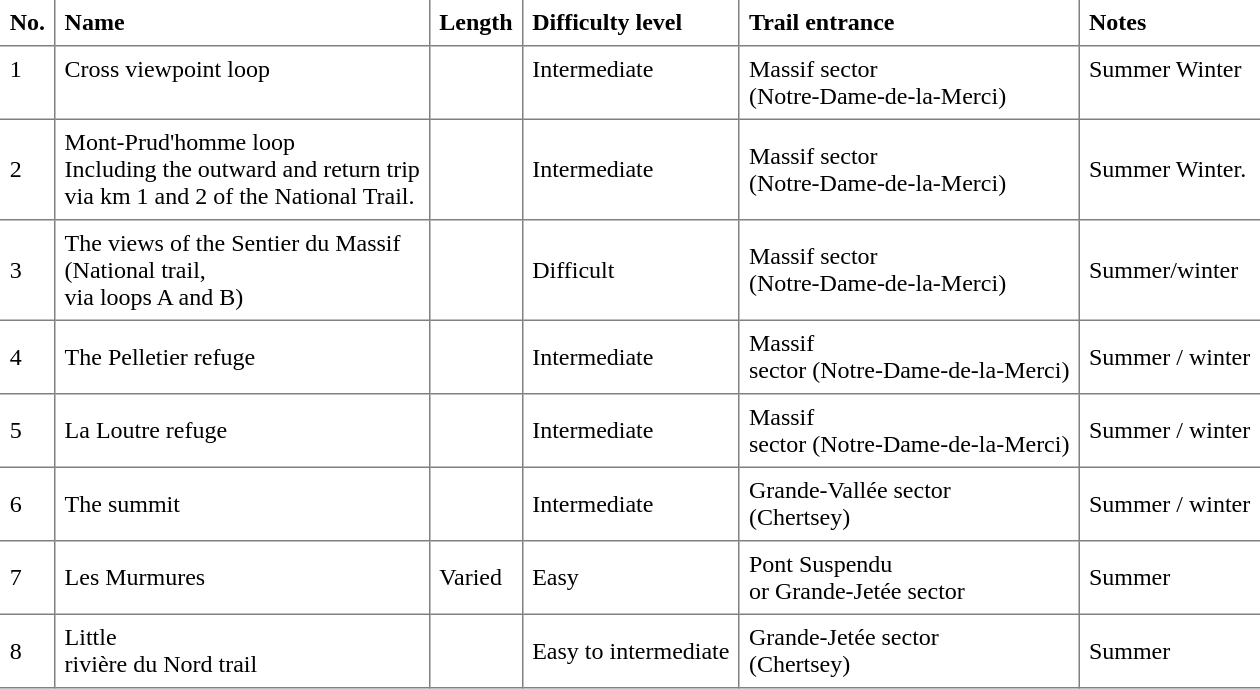<table align = "center" rules = "all" cellspacing = "0" cellpadding = "6" style = "text-align: left; border: 1px solid # 999; border-right: 2px solid # 999; border-bottom: 2px solid # 999; margin-top: 1em ">
<tr>
<th>No.</th>
<th>Name</th>
<th>Length</th>
<th>Difficulty level</th>
<th>Trail entrance</th>
<th>Notes</th>
</tr>
<tr valign = "top">
<td>1</td>
<td>Cross viewpoint loop</td>
<td></td>
<td>Intermediate</td>
<td>Massif sector<br>(Notre-Dame-de-la-Merci)</td>
<td>Summer Winter</td>
</tr>
<tr>
<td>2</td>
<td>Mont-Prud'homme loop<br>Including the outward and return trip<br>via km 1 and 2 of the National Trail.</td>
<td></td>
<td>Intermediate</td>
<td>Massif sector<br>(Notre-Dame-de-la-Merci)</td>
<td>Summer Winter.</td>
</tr>
<tr>
<td>3</td>
<td>The views of the Sentier du Massif<br>(National trail,<br>via loops A and B)</td>
<td></td>
<td>Difficult</td>
<td>Massif sector<br>(Notre-Dame-de-la-Merci)</td>
<td>Summer/winter</td>
</tr>
<tr>
<td>4</td>
<td>The Pelletier refuge</td>
<td></td>
<td>Intermediate</td>
<td>Massif<br>sector (Notre-Dame-de-la-Merci)</td>
<td>Summer / winter</td>
</tr>
<tr>
<td>5</td>
<td>La Loutre refuge</td>
<td></td>
<td>Intermediate</td>
<td>Massif<br>sector (Notre-Dame-de-la-Merci)</td>
<td>Summer / winter</td>
</tr>
<tr>
<td>6</td>
<td>The summit</td>
<td></td>
<td>Intermediate</td>
<td>Grande-Vallée sector<br>(Chertsey)</td>
<td>Summer / winter</td>
</tr>
<tr>
<td>7</td>
<td>Les Murmures</td>
<td>Varied</td>
<td>Easy</td>
<td>Pont Suspendu<br>or Grande-Jetée sector</td>
<td>Summer</td>
</tr>
<tr>
<td>8</td>
<td>Little <br> rivière du Nord trail</td>
<td></td>
<td>Easy to intermediate</td>
<td>Grande-Jetée sector<br>(Chertsey)</td>
<td>Summer</td>
</tr>
<tr>
</tr>
</table>
